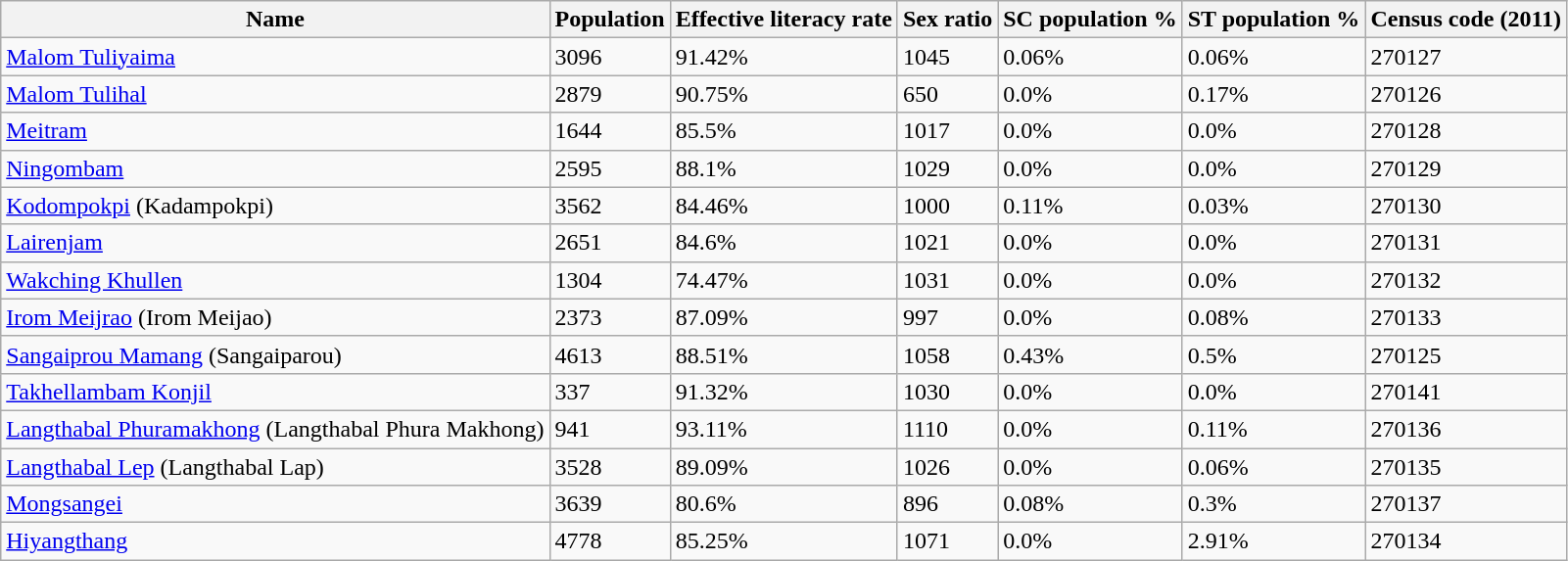<table class="wikitable sortable">
<tr>
<th>Name</th>
<th>Population</th>
<th>Effective literacy rate</th>
<th>Sex ratio</th>
<th>SC population %</th>
<th>ST population %</th>
<th>Census code (2011)</th>
</tr>
<tr>
<td><a href='#'>Malom Tuliyaima</a></td>
<td>3096</td>
<td>91.42%</td>
<td>1045</td>
<td>0.06%</td>
<td>0.06%</td>
<td>270127</td>
</tr>
<tr>
<td><a href='#'>Malom Tulihal</a></td>
<td>2879</td>
<td>90.75%</td>
<td>650</td>
<td>0.0%</td>
<td>0.17%</td>
<td>270126</td>
</tr>
<tr>
<td><a href='#'>Meitram</a></td>
<td>1644</td>
<td>85.5%</td>
<td>1017</td>
<td>0.0%</td>
<td>0.0%</td>
<td>270128</td>
</tr>
<tr>
<td><a href='#'>Ningombam</a></td>
<td>2595</td>
<td>88.1%</td>
<td>1029</td>
<td>0.0%</td>
<td>0.0%</td>
<td>270129</td>
</tr>
<tr>
<td><a href='#'>Kodompokpi</a> (Kadampokpi)</td>
<td>3562</td>
<td>84.46%</td>
<td>1000</td>
<td>0.11%</td>
<td>0.03%</td>
<td>270130</td>
</tr>
<tr>
<td><a href='#'>Lairenjam</a></td>
<td>2651</td>
<td>84.6%</td>
<td>1021</td>
<td>0.0%</td>
<td>0.0%</td>
<td>270131</td>
</tr>
<tr>
<td><a href='#'>Wakching Khullen</a></td>
<td>1304</td>
<td>74.47%</td>
<td>1031</td>
<td>0.0%</td>
<td>0.0%</td>
<td>270132</td>
</tr>
<tr>
<td><a href='#'>Irom Meijrao</a> (Irom Meijao)</td>
<td>2373</td>
<td>87.09%</td>
<td>997</td>
<td>0.0%</td>
<td>0.08%</td>
<td>270133</td>
</tr>
<tr>
<td><a href='#'>Sangaiprou Mamang</a> (Sangaiparou)</td>
<td>4613</td>
<td>88.51%</td>
<td>1058</td>
<td>0.43%</td>
<td>0.5%</td>
<td>270125</td>
</tr>
<tr>
<td><a href='#'>Takhellambam Konjil</a></td>
<td>337</td>
<td>91.32%</td>
<td>1030</td>
<td>0.0%</td>
<td>0.0%</td>
<td>270141</td>
</tr>
<tr>
<td><a href='#'>Langthabal Phuramakhong</a> (Langthabal Phura Makhong)</td>
<td>941</td>
<td>93.11%</td>
<td>1110</td>
<td>0.0%</td>
<td>0.11%</td>
<td>270136</td>
</tr>
<tr>
<td><a href='#'>Langthabal Lep</a> (Langthabal Lap)</td>
<td>3528</td>
<td>89.09%</td>
<td>1026</td>
<td>0.0%</td>
<td>0.06%</td>
<td>270135</td>
</tr>
<tr>
<td><a href='#'>Mongsangei</a></td>
<td>3639</td>
<td>80.6%</td>
<td>896</td>
<td>0.08%</td>
<td>0.3%</td>
<td>270137</td>
</tr>
<tr>
<td><a href='#'>Hiyangthang</a></td>
<td>4778</td>
<td>85.25%</td>
<td>1071</td>
<td>0.0%</td>
<td>2.91%</td>
<td>270134</td>
</tr>
</table>
